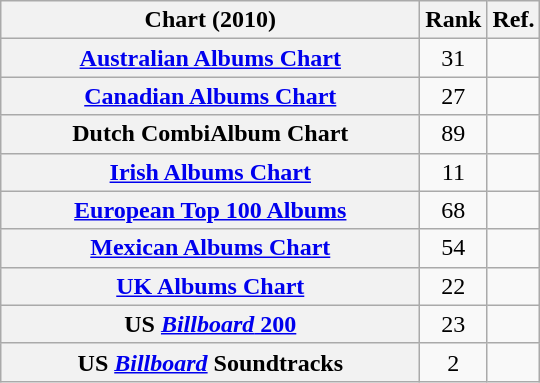<table class="wikitable sortable plainrowheaders" style="text-align: center">
<tr>
<th scope="col" style="width:17em;">Chart (2010)</th>
<th scope="col">Rank</th>
<th scope="col">Ref.</th>
</tr>
<tr>
<th scope="row"><a href='#'>Australian Albums Chart</a></th>
<td>31</td>
<td></td>
</tr>
<tr>
<th scope="row"><a href='#'>Canadian Albums Chart</a></th>
<td>27</td>
<td></td>
</tr>
<tr>
<th scope="row">Dutch CombiAlbum Chart</th>
<td>89</td>
<td></td>
</tr>
<tr>
<th scope="row"><a href='#'>Irish Albums Chart</a></th>
<td>11</td>
<td></td>
</tr>
<tr>
<th scope="row"><a href='#'>European Top 100 Albums</a></th>
<td>68</td>
<td></td>
</tr>
<tr>
<th scope="row"><a href='#'>Mexican Albums Chart</a></th>
<td>54</td>
<td></td>
</tr>
<tr>
<th scope="row"><a href='#'>UK Albums Chart</a></th>
<td>22</td>
<td></td>
</tr>
<tr>
<th scope="row">US <a href='#'><em>Billboard</em> 200</a></th>
<td>23</td>
<td></td>
</tr>
<tr>
<th scope="row">US <em><a href='#'>Billboard</a></em> Soundtracks</th>
<td>2</td>
<td></td>
</tr>
</table>
